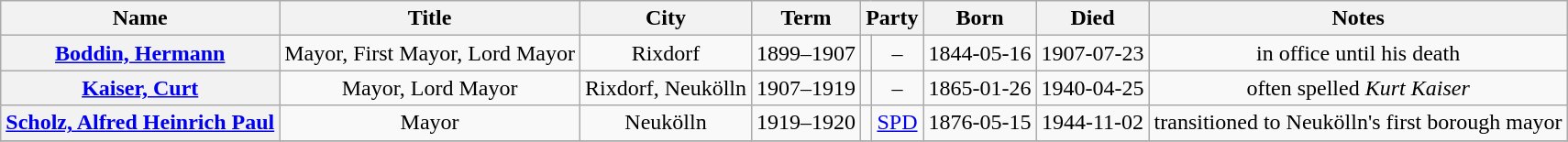<table class="wikitable" style="text-align:center;">
<tr>
<th>Name</th>
<th>Title</th>
<th>City</th>
<th>Term</th>
<th colspan=2>Party</th>
<th>Born</th>
<th>Died</th>
<th>Notes</th>
</tr>
<tr>
<th><a href='#'>Boddin, Hermann</a></th>
<td>Mayor, First Mayor, Lord Mayor</td>
<td>Rixdorf</td>
<td>1899–1907</td>
<td></td>
<td>–</td>
<td>1844-05-16</td>
<td>1907-07-23</td>
<td>in office until his death</td>
</tr>
<tr>
<th><a href='#'>Kaiser, Curt</a></th>
<td>Mayor, Lord Mayor</td>
<td>Rixdorf, Neukölln</td>
<td>1907–1919</td>
<td></td>
<td>–</td>
<td>1865-01-26</td>
<td>1940-04-25</td>
<td>often spelled <em>Kurt Kaiser</em></td>
</tr>
<tr>
<th><a href='#'>Scholz, Alfred Heinrich Paul</a></th>
<td>Mayor</td>
<td>Neukölln</td>
<td>1919–1920</td>
<td bgcolor=></td>
<td><a href='#'>SPD</a></td>
<td>1876-05-15</td>
<td>1944-11-02</td>
<td>transitioned to Neukölln's first borough mayor</td>
</tr>
<tr>
</tr>
</table>
